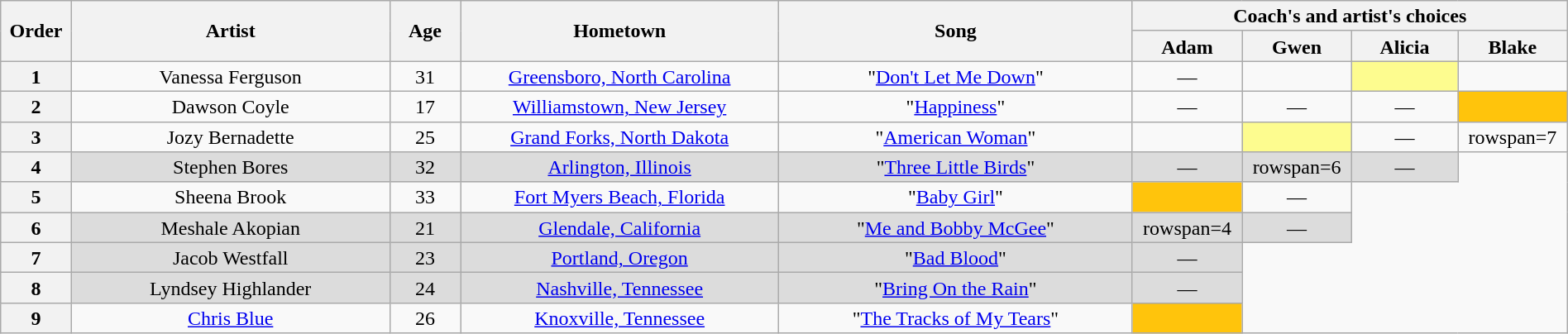<table class="wikitable" style="text-align:center; line-height:17px; width:100%;">
<tr>
<th scope="col" rowspan="2" style="width:04%;">Order</th>
<th scope="col" rowspan="2" style="width:18%;">Artist</th>
<th scope="col" rowspan="2" style="width:04%;">Age</th>
<th scope="col" rowspan="2" style="width:18%;">Hometown</th>
<th scope="col" rowspan="2" style="width:20%;">Song</th>
<th scope="col" colspan="4" style="width:24%;">Coach's and artist's choices</th>
</tr>
<tr>
<th style="width:06%;">Adam</th>
<th style="width:06%;">Gwen</th>
<th style="width:06%;">Alicia</th>
<th style="width:06%;">Blake</th>
</tr>
<tr>
<th>1</th>
<td>Vanessa Ferguson</td>
<td>31</td>
<td><a href='#'>Greensboro, North Carolina</a></td>
<td>"<a href='#'>Don't Let Me Down</a>"</td>
<td>—</td>
<td><strong></strong></td>
<td style="background:#fdfc8f;"><strong></strong></td>
<td><strong></strong></td>
</tr>
<tr>
<th>2</th>
<td>Dawson Coyle</td>
<td>17</td>
<td><a href='#'>Williamstown, New Jersey</a></td>
<td>"<a href='#'>Happiness</a>"</td>
<td>—</td>
<td>—</td>
<td>—</td>
<td style="background:#FFC40C;"><strong></strong></td>
</tr>
<tr>
<th>3</th>
<td>Jozy Bernadette</td>
<td>25</td>
<td><a href='#'>Grand Forks, North Dakota</a></td>
<td>"<a href='#'>American Woman</a>"</td>
<td><strong></strong></td>
<td style="background:#fdfc8f;"><strong></strong></td>
<td>—</td>
<td>rowspan=7 </td>
</tr>
<tr style="background:#DCDCDC;">
<th>4</th>
<td>Stephen Bores</td>
<td>32</td>
<td><a href='#'>Arlington, Illinois</a></td>
<td>"<a href='#'>Three Little Birds</a>"</td>
<td>—</td>
<td>rowspan=6 </td>
<td>—</td>
</tr>
<tr>
<th>5</th>
<td>Sheena Brook</td>
<td>33</td>
<td><a href='#'>Fort Myers Beach, Florida</a></td>
<td>"<a href='#'>Baby Girl</a>"</td>
<td style="background:#FFC40C;"><strong></strong></td>
<td>—</td>
</tr>
<tr style="background:#DCDCDC;">
<th>6</th>
<td>Meshale Akopian</td>
<td>21</td>
<td><a href='#'>Glendale, California</a></td>
<td>"<a href='#'>Me and Bobby McGee</a>"</td>
<td>rowspan=4 </td>
<td>—</td>
</tr>
<tr style="background:#DCDCDC;">
<th>7</th>
<td>Jacob Westfall</td>
<td>23</td>
<td><a href='#'>Portland, Oregon</a></td>
<td>"<a href='#'>Bad Blood</a>"</td>
<td>—</td>
</tr>
<tr style="background:#DCDCDC;">
<th>8</th>
<td>Lyndsey Highlander</td>
<td>24</td>
<td><a href='#'>Nashville, Tennessee</a></td>
<td>"<a href='#'>Bring On the Rain</a>"</td>
<td>—</td>
</tr>
<tr>
<th>9</th>
<td><a href='#'>Chris Blue</a></td>
<td>26</td>
<td><a href='#'>Knoxville, Tennessee</a></td>
<td>"<a href='#'>The Tracks of My Tears</a>"</td>
<td style="background:#FFC40C;"><strong></strong></td>
</tr>
</table>
